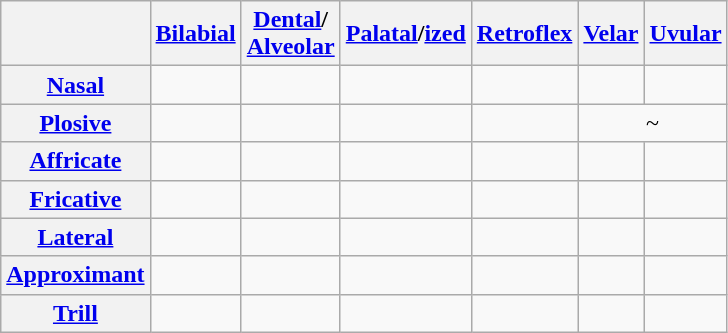<table class="wikitable" style="text-align:center;">
<tr>
<th></th>
<th><a href='#'>Bilabial</a></th>
<th><a href='#'>Dental</a>/ <br> <a href='#'>Alveolar</a></th>
<th><a href='#'>Palatal</a>/<a href='#'>ized</a></th>
<th><a href='#'>Retroflex</a></th>
<th><a href='#'>Velar</a></th>
<th><a href='#'>Uvular</a></th>
</tr>
<tr>
<th><a href='#'>Nasal</a></th>
<td></td>
<td></td>
<td></td>
<td></td>
<td></td>
<td></td>
</tr>
<tr>
<th><a href='#'>Plosive</a></th>
<td></td>
<td></td>
<td></td>
<td></td>
<td colspan="2"> ~ </td>
</tr>
<tr>
<th><a href='#'>Affricate</a></th>
<td></td>
<td></td>
<td></td>
<td></td>
<td></td>
<td></td>
</tr>
<tr>
<th><a href='#'>Fricative</a></th>
<td></td>
<td></td>
<td></td>
<td></td>
<td></td>
<td></td>
</tr>
<tr>
<th><a href='#'>Lateral</a></th>
<td></td>
<td> </td>
<td></td>
<td></td>
<td></td>
<td></td>
</tr>
<tr>
<th><a href='#'>Approximant</a></th>
<td></td>
<td></td>
<td></td>
<td></td>
<td></td>
<td></td>
</tr>
<tr>
<th><a href='#'>Trill</a></th>
<td></td>
<td> </td>
<td></td>
<td></td>
<td></td>
<td></td>
</tr>
</table>
